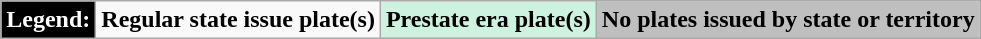<table class="wikitable">
<tr>
<td style="background: black; color: white;"><strong>Legend:</strong></td>
<td><strong>Regular state issue plate(s)</strong></td>
<td style="background:#CEF2E0";><strong>Prestate era plate(s)</strong></td>
<td style="background:#BFBFBF";><strong>No plates issued by state or territory</strong></td>
</tr>
</table>
